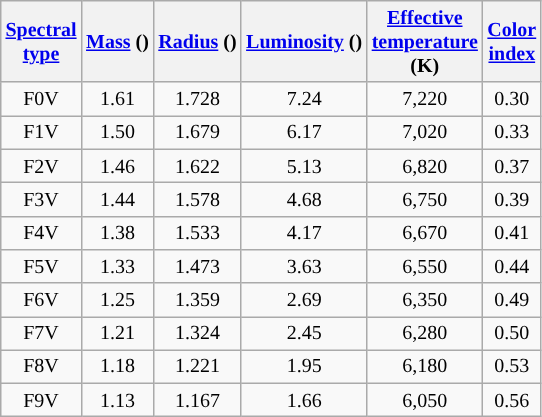<table class="wikitable floatright" style="text-align:center; font-size:smaller;">
<tr>
<th><a href='#'>Spectral<br>type</a></th>
<th><a href='#'>Mass</a> ()</th>
<th><a href='#'>Radius</a> ()</th>
<th><a href='#'>Luminosity</a> ()</th>
<th><a href='#'>Effective<br>temperature</a><br>(K)</th>
<th><a href='#'>Color<br>index</a><br></th>
</tr>
<tr>
<td>F0V</td>
<td>1.61</td>
<td>1.728</td>
<td>7.24</td>
<td style="background-color:#">7,220</td>
<td>0.30</td>
</tr>
<tr>
<td>F1V</td>
<td>1.50</td>
<td>1.679</td>
<td>6.17</td>
<td style="background-color:#">7,020</td>
<td>0.33</td>
</tr>
<tr>
<td>F2V</td>
<td>1.46</td>
<td>1.622</td>
<td>5.13</td>
<td style="background-color:#">6,820</td>
<td>0.37</td>
</tr>
<tr>
<td>F3V</td>
<td>1.44</td>
<td>1.578</td>
<td>4.68</td>
<td style="background-color:#">6,750</td>
<td>0.39</td>
</tr>
<tr>
<td>F4V</td>
<td>1.38</td>
<td>1.533</td>
<td>4.17</td>
<td style="background-color:#">6,670</td>
<td>0.41</td>
</tr>
<tr>
<td>F5V</td>
<td>1.33</td>
<td>1.473</td>
<td>3.63</td>
<td style="background-color:#">6,550</td>
<td>0.44</td>
</tr>
<tr>
<td>F6V</td>
<td>1.25</td>
<td>1.359</td>
<td>2.69</td>
<td style="background-color:#">6,350</td>
<td>0.49</td>
</tr>
<tr>
<td>F7V</td>
<td>1.21</td>
<td>1.324</td>
<td>2.45</td>
<td style="background-color:#">6,280</td>
<td>0.50</td>
</tr>
<tr>
<td>F8V</td>
<td>1.18</td>
<td>1.221</td>
<td>1.95</td>
<td style="background-color:#">6,180</td>
<td>0.53</td>
</tr>
<tr>
<td>F9V</td>
<td>1.13</td>
<td>1.167</td>
<td>1.66</td>
<td style="background-color:#">6,050</td>
<td>0.56</td>
</tr>
</table>
